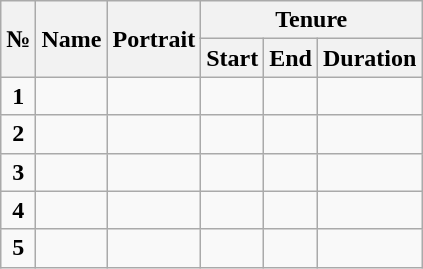<table class="wikitable" style="text-align:center;">
<tr>
<th rowspan="2">№</th>
<th rowspan="2">Name<br></th>
<th rowspan="2">Portrait</th>
<th colspan="3">Tenure</th>
</tr>
<tr>
<th>Start</th>
<th>End</th>
<th>Duration</th>
</tr>
<tr>
<td><strong>1</strong></td>
<td><strong></strong><br></td>
<td></td>
<td></td>
<td></td>
<td></td>
</tr>
<tr>
<td><strong>2</strong></td>
<td><strong></strong><br></td>
<td></td>
<td></td>
<td></td>
<td></td>
</tr>
<tr>
<td><strong>3</strong></td>
<td><strong></strong><br></td>
<td></td>
<td></td>
<td></td>
<td></td>
</tr>
<tr>
<td><strong>4</strong></td>
<td><strong></strong><br></td>
<td></td>
<td></td>
<td></td>
<td></td>
</tr>
<tr>
<td><strong>5</strong></td>
<td><strong></strong><br></td>
<td></td>
<td></td>
<td></td>
<td></td>
</tr>
</table>
